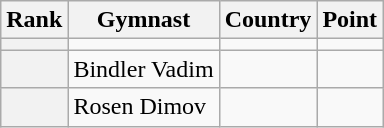<table class="wikitable sortable">
<tr>
<th>Rank</th>
<th>Gymnast</th>
<th>Country</th>
<th>Point</th>
</tr>
<tr>
<th></th>
<td></td>
<td></td>
<td></td>
</tr>
<tr>
<th></th>
<td>Bindler Vadim</td>
<td></td>
<td></td>
</tr>
<tr>
<th></th>
<td>Rosen Dimov</td>
<td></td>
<td></td>
</tr>
</table>
